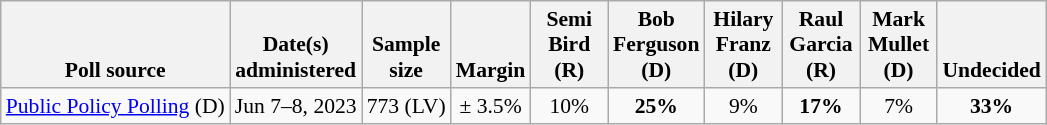<table class="wikitable" style="font-size:90%;text-align:center;">
<tr style="vertical-align:bottom">
<th>Poll source</th>
<th>Date(s)<br>administered</th>
<th>Sample<br>size</th>
<th>Margin<br></th>
<th style="width:45px;">Semi<br>Bird (R)</th>
<th style="width:45px;">Bob<br>Ferguson (D)</th>
<th style="width:45px;">Hilary<br>Franz (D)</th>
<th style="width:45px;">Raul<br>Garcia (R)</th>
<th style="width:45px;">Mark<br>Mullet (D)</th>
<th>Undecided</th>
</tr>
<tr>
<td style="text-align:left;"><a href='#'>Public Policy Polling</a> (D)</td>
<td>Jun 7–8, 2023</td>
<td>773 (LV)</td>
<td>± 3.5%</td>
<td>10%</td>
<td><strong>25%</strong></td>
<td>9%</td>
<td><strong>17%</strong></td>
<td>7%</td>
<td><strong>33%</strong></td>
</tr>
</table>
